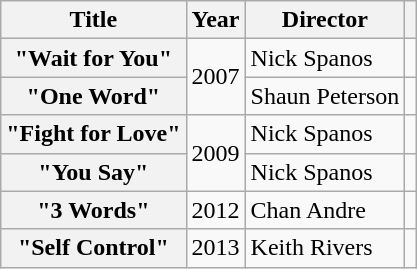<table class="wikitable plainrowheaders">
<tr>
<th scope="col">Title</th>
<th scope="col">Year</th>
<th scope="col">Director</th>
<th scope="col"></th>
</tr>
<tr>
<th scope="row">"Wait for You"</th>
<td rowspan="2">2007</td>
<td>Nick Spanos</td>
<td style="text-align:center;"></td>
</tr>
<tr>
<th scope="row">"One Word"</th>
<td>Shaun Peterson</td>
<td style="text-align:center;"></td>
</tr>
<tr>
<th scope="row">"Fight for Love"</th>
<td rowspan="2">2009</td>
<td>Nick Spanos</td>
<td style="text-align:center;"></td>
</tr>
<tr>
<th scope="row">"You Say"</th>
<td>Nick Spanos</td>
<td></td>
</tr>
<tr>
<th scope="row">"3 Words"</th>
<td>2012</td>
<td>Chan Andre</td>
<td></td>
</tr>
<tr>
<th scope="row">"Self Control"</th>
<td>2013</td>
<td>Keith Rivers</td>
<td></td>
</tr>
</table>
